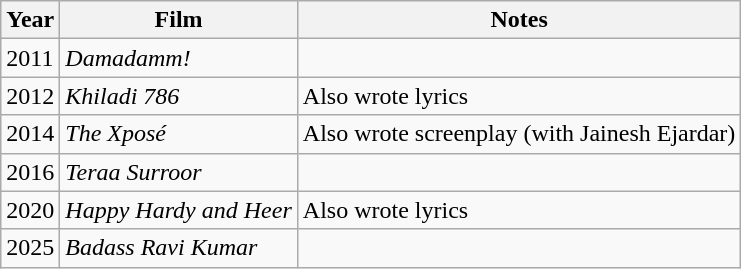<table class="wikitable sortable">
<tr>
<th>Year</th>
<th>Film</th>
<th>Notes</th>
</tr>
<tr>
<td>2011</td>
<td><em>Damadamm!</em></td>
<td></td>
</tr>
<tr>
<td>2012</td>
<td><em>Khiladi 786</em></td>
<td>Also wrote lyrics</td>
</tr>
<tr>
<td>2014</td>
<td><em>The Xposé</em></td>
<td>Also wrote screenplay (with Jainesh Ejardar)</td>
</tr>
<tr>
<td>2016</td>
<td><em>Teraa Surroor</em></td>
<td></td>
</tr>
<tr>
<td>2020</td>
<td><em>Happy Hardy and Heer</em></td>
<td>Also wrote lyrics</td>
</tr>
<tr>
<td>2025</td>
<td><em>Badass Ravi Kumar</em></td>
<td></td>
</tr>
</table>
